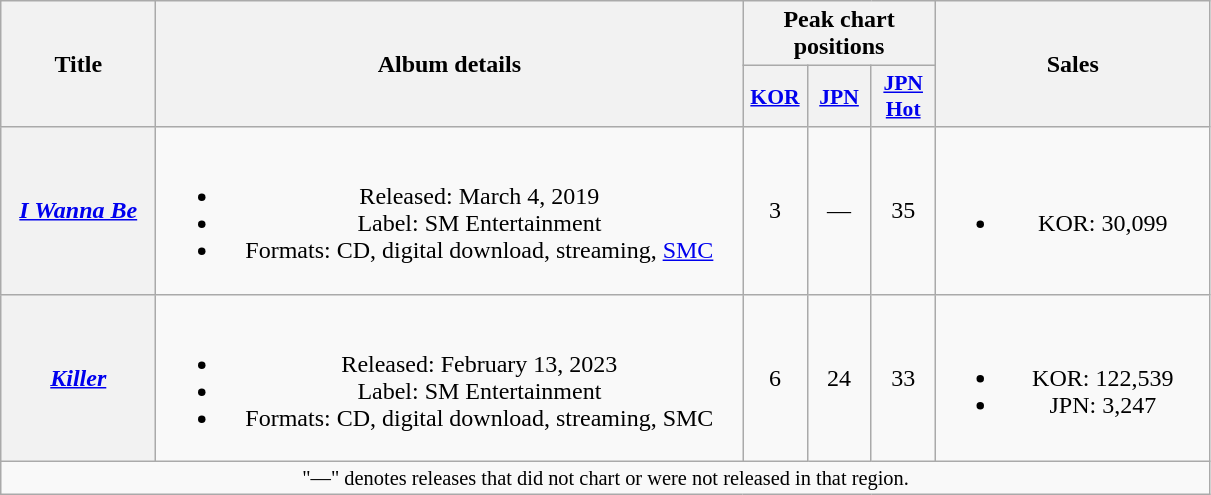<table class="wikitable plainrowheaders" style="text-align:center;">
<tr>
<th scope="col" rowspan="2" style="width:6em;">Title</th>
<th scope="col" rowspan="2" style="width:24em;">Album details</th>
<th scope="col" colspan="3">Peak chart positions</th>
<th scope="col" rowspan="2" style="width:11em;">Sales</th>
</tr>
<tr>
<th style="width:2.5em; font-size:90%"><a href='#'>KOR</a><br></th>
<th style="width:2.5em; font-size:90%"><a href='#'>JPN</a><br></th>
<th style="width:2.5em; font-size:90%"><a href='#'>JPN<br>Hot</a><br></th>
</tr>
<tr>
<th scope="row"><em><a href='#'>I Wanna Be</a></em></th>
<td><br><ul><li>Released: March 4, 2019</li><li>Label: SM Entertainment</li><li>Formats: CD, digital download, streaming, <a href='#'>SMC</a></li></ul></td>
<td>3</td>
<td>—</td>
<td>35</td>
<td><br><ul><li>KOR: 30,099</li></ul></td>
</tr>
<tr>
<th scope="row"><em><a href='#'>Killer</a></em></th>
<td><br><ul><li>Released: February 13, 2023</li><li>Label: SM Entertainment</li><li>Formats: CD, digital download, streaming, SMC</li></ul></td>
<td>6</td>
<td>24</td>
<td>33</td>
<td><br><ul><li>KOR: 122,539</li><li>JPN: 3,247 </li></ul></td>
</tr>
<tr>
<td colspan="6" style="text-align:center; font-size:85%">"—" denotes releases that did not chart or were not released in that region.</td>
</tr>
</table>
